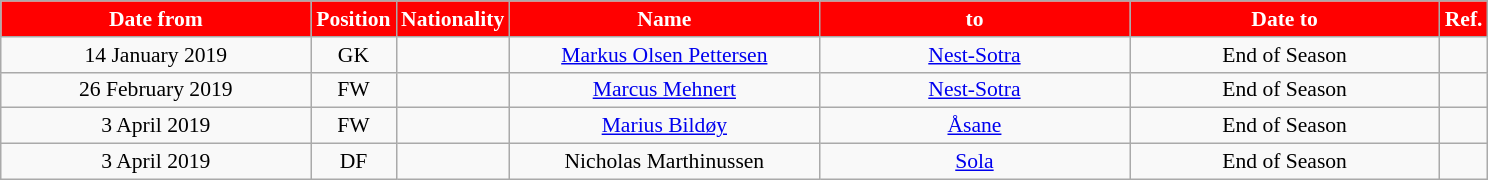<table class="wikitable" style="text-align:center; font-size:90%; ">
<tr>
<th style="background:#FF0000; color:white; width:200px;">Date from</th>
<th style="background:#FF0000; color:white; width:50px;">Position</th>
<th style="background:#FF0000; color:white; width:50px;">Nationality</th>
<th style="background:#FF0000; color:white; width:200px;">Name</th>
<th style="background:#FF0000; color:white; width:200px;">to</th>
<th style="background:#FF0000; color:white; width:200px;">Date to</th>
<th style="background:#FF0000; color:white; width:25px;">Ref.</th>
</tr>
<tr>
<td>14 January 2019</td>
<td>GK</td>
<td></td>
<td><a href='#'>Markus Olsen Pettersen</a></td>
<td><a href='#'>Nest-Sotra</a></td>
<td>End of Season</td>
<td></td>
</tr>
<tr>
<td>26 February 2019</td>
<td>FW</td>
<td></td>
<td><a href='#'>Marcus Mehnert</a></td>
<td><a href='#'>Nest-Sotra</a></td>
<td>End of Season</td>
<td></td>
</tr>
<tr>
<td>3 April 2019</td>
<td>FW</td>
<td></td>
<td><a href='#'>Marius Bildøy</a></td>
<td><a href='#'>Åsane</a></td>
<td>End of Season</td>
<td></td>
</tr>
<tr>
<td>3 April 2019</td>
<td>DF</td>
<td></td>
<td>Nicholas Marthinussen</td>
<td><a href='#'>Sola</a></td>
<td>End of Season</td>
<td></td>
</tr>
</table>
